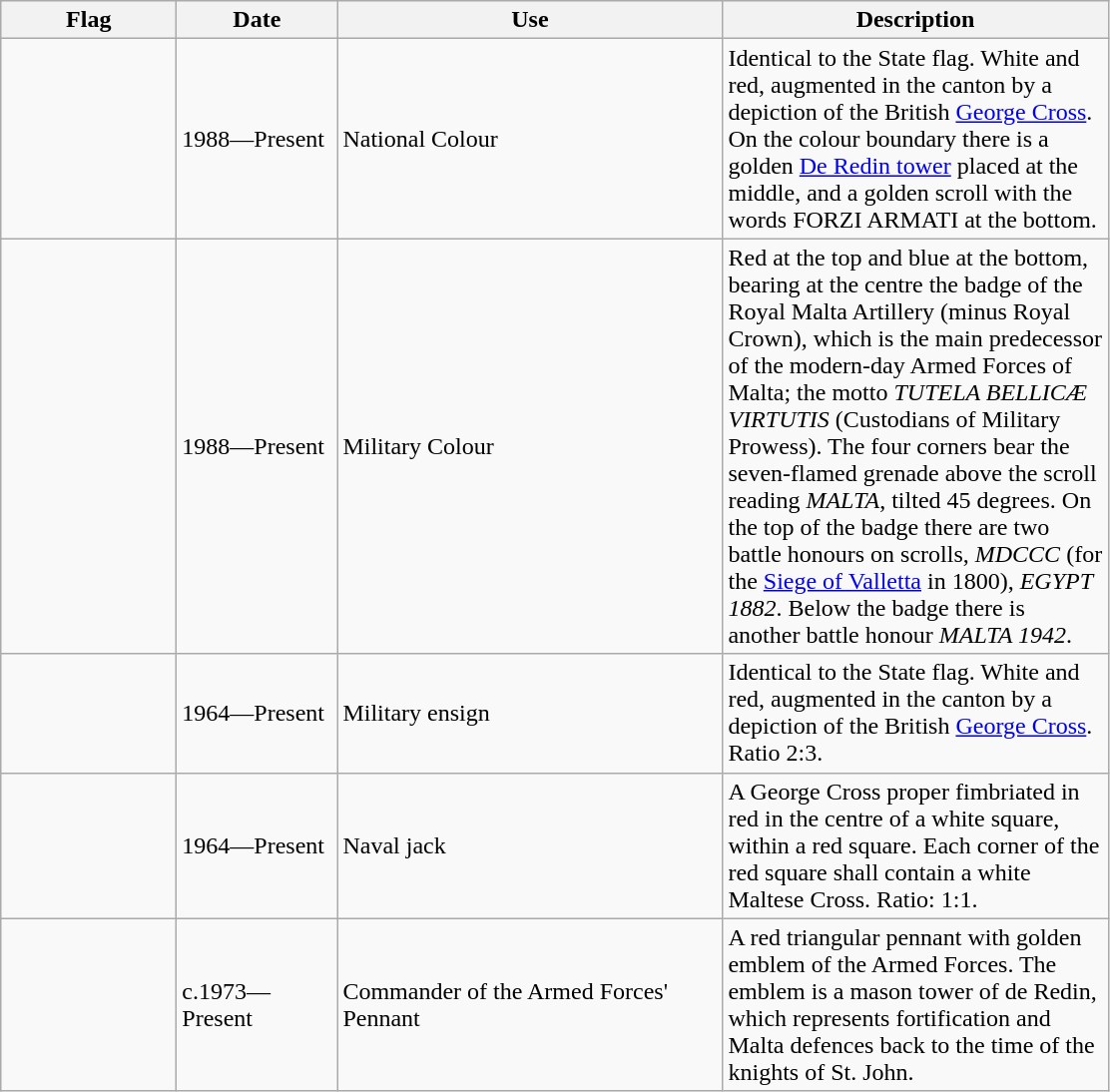<table class="wikitable">
<tr>
<th style="width:110px;">Flag</th>
<th style="width:100px;">Date</th>
<th style="width:250px;">Use</th>
<th style="width:250px;">Description</th>
</tr>
<tr>
<td></td>
<td>1988—Present</td>
<td>National Colour</td>
<td>Identical to the State flag. White and red, augmented in the canton by a depiction of the British <a href='#'>George Cross</a>. On the colour boundary there is a golden <a href='#'>De Redin tower</a> placed at the middle, and a golden scroll with the words FORZI ARMATI at the bottom.</td>
</tr>
<tr>
<td></td>
<td>1988—Present</td>
<td>Military Colour</td>
<td>Red at the top and blue at the bottom, bearing at the centre the badge of the Royal Malta Artillery (minus Royal Crown), which is the main predecessor of the modern-day Armed Forces of Malta; the motto <em>TUTELA BELLICÆ VIRTUTIS</em> (Custodians of Military Prowess). The four corners bear the seven-flamed grenade above the scroll reading <em>MALTA</em>, tilted 45 degrees. On the top of the badge there are two battle honours on scrolls,  <em>MDCCC</em> (for the <a href='#'>Siege of Valletta</a> in 1800),  <em>EGYPT 1882</em>. Below the badge there is another battle honour <em>MALTA 1942</em>.</td>
</tr>
<tr>
<td></td>
<td>1964—Present</td>
<td>Military ensign</td>
<td>Identical to the State flag. White and red, augmented in the canton by a depiction of the British <a href='#'>George Cross</a>. Ratio 2:3.</td>
</tr>
<tr>
<td></td>
<td>1964—Present</td>
<td>Naval jack</td>
<td>A George Cross proper fimbriated in red in the centre of a white square, within a red square. Each corner of the red square shall contain a white Maltese Cross. Ratio: 1:1.</td>
</tr>
<tr>
<td></td>
<td>c.1973—Present</td>
<td>Commander of the Armed Forces' Pennant</td>
<td>A red triangular pennant with golden emblem of the Armed Forces. The emblem is a mason tower of de Redin, which represents fortification and Malta defences back to the time of the knights of St. John.</td>
</tr>
</table>
